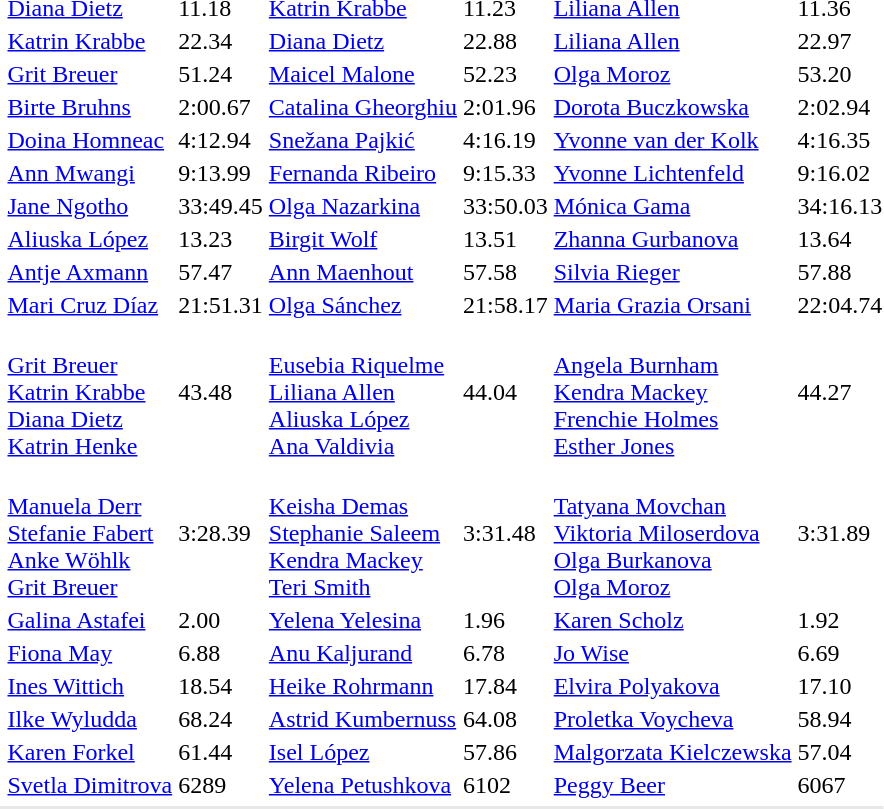<table>
<tr>
<td></td>
<td><a href='#'>Diana Dietz</a><br></td>
<td>11.18</td>
<td><a href='#'>Katrin Krabbe</a><br></td>
<td>11.23</td>
<td><a href='#'>Liliana Allen</a><br></td>
<td>11.36</td>
</tr>
<tr>
<td></td>
<td><a href='#'>Katrin Krabbe</a><br></td>
<td>22.34</td>
<td><a href='#'>Diana Dietz</a><br></td>
<td>22.88</td>
<td><a href='#'>Liliana Allen</a><br></td>
<td>22.97</td>
</tr>
<tr>
<td></td>
<td><a href='#'>Grit Breuer</a><br></td>
<td>51.24</td>
<td><a href='#'>Maicel Malone</a><br></td>
<td>52.23</td>
<td><a href='#'>Olga Moroz</a><br></td>
<td>53.20</td>
</tr>
<tr>
<td></td>
<td><a href='#'>Birte Bruhns</a><br></td>
<td>2:00.67</td>
<td><a href='#'>Catalina Gheorghiu</a><br></td>
<td>2:01.96</td>
<td><a href='#'>Dorota Buczkowska</a><br></td>
<td>2:02.94</td>
</tr>
<tr>
<td></td>
<td><a href='#'>Doina Homneac</a><br></td>
<td>4:12.94</td>
<td><a href='#'>Snežana Pajkić</a><br></td>
<td>4:16.19</td>
<td><a href='#'>Yvonne van der Kolk</a><br></td>
<td>4:16.35</td>
</tr>
<tr>
<td></td>
<td><a href='#'>Ann Mwangi</a><br></td>
<td>9:13.99</td>
<td><a href='#'>Fernanda Ribeiro</a><br></td>
<td>9:15.33</td>
<td><a href='#'>Yvonne Lichtenfeld</a><br></td>
<td>9:16.02</td>
</tr>
<tr>
<td></td>
<td><a href='#'>Jane Ngotho</a><br></td>
<td>33:49.45</td>
<td><a href='#'>Olga Nazarkina</a><br></td>
<td>33:50.03</td>
<td><a href='#'>Mónica Gama</a><br></td>
<td>34:16.13</td>
</tr>
<tr>
<td></td>
<td><a href='#'>Aliuska López</a><br></td>
<td>13.23</td>
<td><a href='#'>Birgit Wolf</a><br></td>
<td>13.51</td>
<td><a href='#'>Zhanna Gurbanova</a><br></td>
<td>13.64</td>
</tr>
<tr>
<td></td>
<td><a href='#'>Antje Axmann</a><br></td>
<td>57.47</td>
<td><a href='#'>Ann Maenhout</a><br></td>
<td>57.58</td>
<td><a href='#'>Silvia Rieger</a><br></td>
<td>57.88</td>
</tr>
<tr>
<td></td>
<td><a href='#'>Mari Cruz Díaz</a><br></td>
<td>21:51.31</td>
<td><a href='#'>Olga Sánchez</a><br></td>
<td>21:58.17</td>
<td><a href='#'>Maria Grazia Orsani</a><br></td>
<td>22:04.74</td>
</tr>
<tr>
<td></td>
<td><br><a href='#'>Grit Breuer</a><br><a href='#'>Katrin Krabbe</a><br><a href='#'>Diana Dietz</a><br><a href='#'>Katrin Henke</a></td>
<td>43.48</td>
<td><br><a href='#'>Eusebia Riquelme</a><br><a href='#'>Liliana Allen</a><br><a href='#'>Aliuska López</a><br><a href='#'>Ana Valdivia</a></td>
<td>44.04</td>
<td><br><a href='#'>Angela Burnham</a><br><a href='#'>Kendra Mackey</a><br><a href='#'>Frenchie Holmes</a><br><a href='#'>Esther Jones</a></td>
<td>44.27</td>
</tr>
<tr>
<td></td>
<td><br><a href='#'>Manuela Derr</a><br><a href='#'>Stefanie Fabert</a><br><a href='#'>Anke Wöhlk</a><br><a href='#'>Grit Breuer</a></td>
<td>3:28.39</td>
<td><br><a href='#'>Keisha Demas</a><br><a href='#'>Stephanie Saleem</a><br><a href='#'>Kendra Mackey</a><br><a href='#'>Teri Smith</a></td>
<td>3:31.48</td>
<td><br><a href='#'>Tatyana Movchan</a><br><a href='#'>Viktoria Miloserdova</a><br><a href='#'>Olga Burkanova</a><br><a href='#'>Olga Moroz</a></td>
<td>3:31.89</td>
</tr>
<tr>
<td></td>
<td><a href='#'>Galina Astafei</a><br></td>
<td>2.00</td>
<td><a href='#'>Yelena Yelesina</a><br></td>
<td>1.96</td>
<td><a href='#'>Karen Scholz</a><br></td>
<td>1.92</td>
</tr>
<tr>
<td></td>
<td><a href='#'>Fiona May</a><br></td>
<td>6.88</td>
<td><a href='#'>Anu Kaljurand</a><br></td>
<td>6.78</td>
<td><a href='#'>Jo Wise</a><br></td>
<td>6.69</td>
</tr>
<tr>
<td></td>
<td><a href='#'>Ines Wittich</a><br></td>
<td>18.54</td>
<td><a href='#'>Heike Rohrmann</a><br></td>
<td>17.84</td>
<td><a href='#'>Elvira Polyakova</a><br></td>
<td>17.10</td>
</tr>
<tr>
<td></td>
<td><a href='#'>Ilke Wyludda</a><br></td>
<td>68.24</td>
<td><a href='#'>Astrid Kumbernuss</a><br></td>
<td>64.08</td>
<td><a href='#'>Proletka Voycheva</a><br></td>
<td>58.94</td>
</tr>
<tr>
<td></td>
<td><a href='#'>Karen Forkel</a><br></td>
<td>61.44</td>
<td><a href='#'>Isel López</a><br></td>
<td>57.86</td>
<td><a href='#'>Malgorzata Kielczewska</a><br></td>
<td>57.04</td>
</tr>
<tr>
<td></td>
<td><a href='#'>Svetla Dimitrova</a><br></td>
<td>6289</td>
<td><a href='#'>Yelena Petushkova</a><br></td>
<td>6102</td>
<td><a href='#'>Peggy Beer</a><br></td>
<td>6067</td>
</tr>
<tr>
</tr>
<tr bgcolor= e8e8e8>
<td colspan=7></td>
</tr>
</table>
